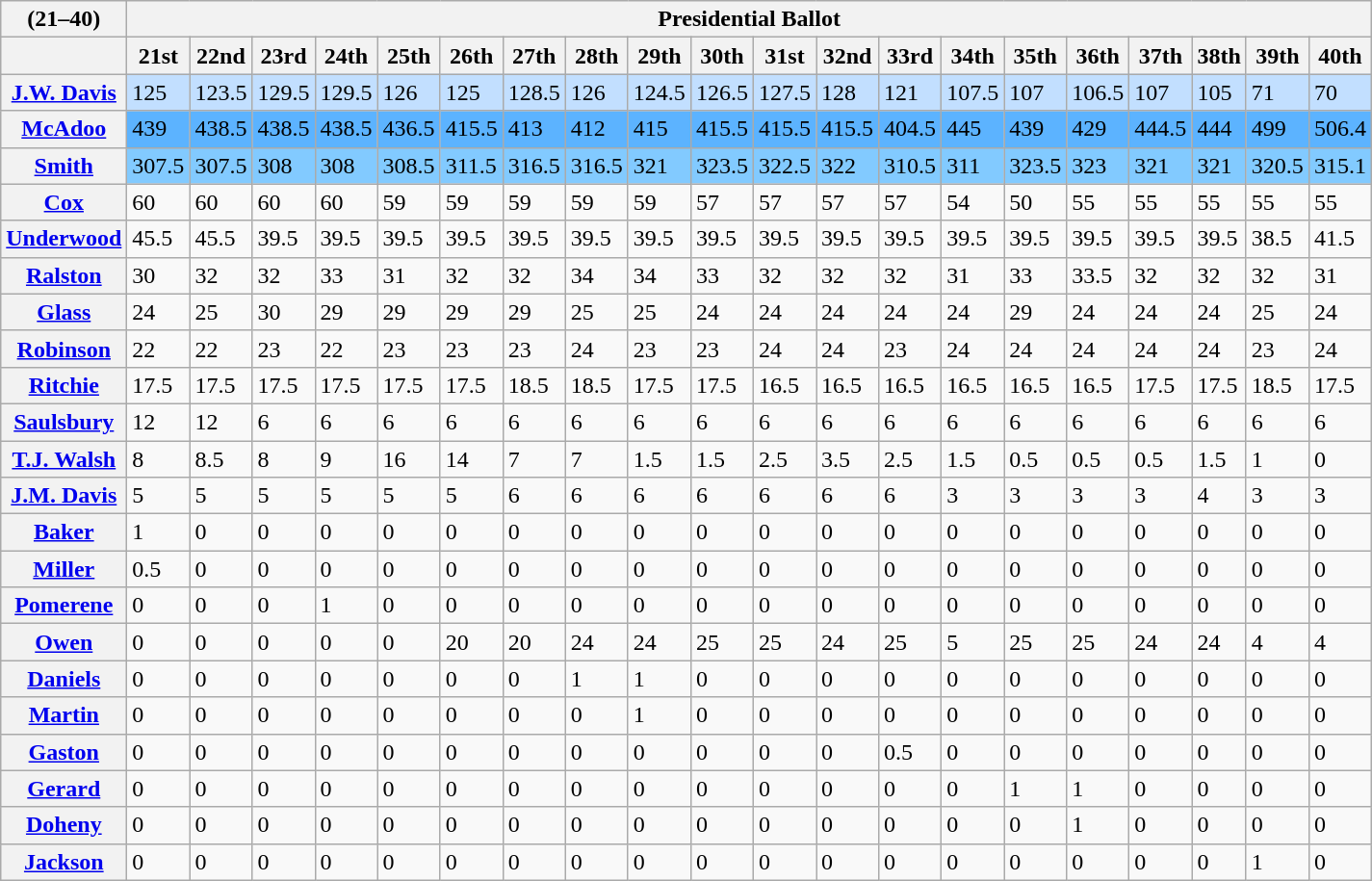<table class="wikitable collapsible collapsed">
<tr>
<th>(21–40)</th>
<th style="text-align:center" colspan="25"><strong>Presidential Ballot</strong></th>
</tr>
<tr>
<th></th>
<th>21st</th>
<th>22nd</th>
<th>23rd</th>
<th>24th</th>
<th>25th</th>
<th>26th</th>
<th>27th</th>
<th>28th</th>
<th>29th</th>
<th>30th</th>
<th>31st</th>
<th>32nd</th>
<th>33rd</th>
<th>34th</th>
<th>35th</th>
<th>36th</th>
<th>37th</th>
<th>38th</th>
<th>39th</th>
<th>40th</th>
</tr>
<tr>
<th><a href='#'>J.W. Davis</a></th>
<td style="background:#c2dfff">125</td>
<td style="background:#c2dfff">123.5</td>
<td style="background:#c2dfff">129.5</td>
<td style="background:#c2dfff">129.5</td>
<td style="background:#c2dfff">126</td>
<td style="background:#c2dfff">125</td>
<td style="background:#c2dfff">128.5</td>
<td style="background:#c2dfff">126</td>
<td style="background:#c2dfff">124.5</td>
<td style="background:#c2dfff">126.5</td>
<td style="background:#c2dfff">127.5</td>
<td style="background:#c2dfff">128</td>
<td style="background:#c2dfff">121</td>
<td style="background:#c2dfff">107.5</td>
<td style="background:#c2dfff">107</td>
<td style="background:#c2dfff">106.5</td>
<td style="background:#c2dfff">107</td>
<td style="background:#c2dfff">105</td>
<td style="background:#c2dfff">71</td>
<td style="background:#c2dfff">70</td>
</tr>
<tr>
<th><a href='#'>McAdoo</a></th>
<td style="background:#5cb3ff">439</td>
<td style="background:#5cb3ff">438.5</td>
<td style="background:#5cb3ff">438.5</td>
<td style="background:#5cb3ff">438.5</td>
<td style="background:#5cb3ff">436.5</td>
<td style="background:#5cb3ff">415.5</td>
<td style="background:#5cb3ff">413</td>
<td style="background:#5cb3ff">412</td>
<td style="background:#5cb3ff">415</td>
<td style="background:#5cb3ff">415.5</td>
<td style="background:#5cb3ff">415.5</td>
<td style="background:#5cb3ff">415.5</td>
<td style="background:#5cb3ff">404.5</td>
<td style="background:#5cb3ff">445</td>
<td style="background:#5cb3ff">439</td>
<td style="background:#5cb3ff">429</td>
<td style="background:#5cb3ff">444.5</td>
<td style="background:#5cb3ff">444</td>
<td style="background:#5cb3ff">499</td>
<td style="background:#5cb3ff">506.4</td>
</tr>
<tr>
<th><a href='#'>Smith</a></th>
<td style="background:#82caff">307.5</td>
<td style="background:#82caff">307.5</td>
<td style="background:#82caff">308</td>
<td style="background:#82caff">308</td>
<td style="background:#82caff">308.5</td>
<td style="background:#82caff">311.5</td>
<td style="background:#82caff">316.5</td>
<td style="background:#82caff">316.5</td>
<td style="background:#82caff">321</td>
<td style="background:#82caff">323.5</td>
<td style="background:#82caff">322.5</td>
<td style="background:#82caff">322</td>
<td style="background:#82caff">310.5</td>
<td style="background:#82caff">311</td>
<td style="background:#82caff">323.5</td>
<td style="background:#82caff">323</td>
<td style="background:#82caff">321</td>
<td style="background:#82caff">321</td>
<td style="background:#82caff">320.5</td>
<td style="background:#82caff">315.1</td>
</tr>
<tr>
<th><a href='#'>Cox</a></th>
<td>60</td>
<td>60</td>
<td>60</td>
<td>60</td>
<td>59</td>
<td>59</td>
<td>59</td>
<td>59</td>
<td>59</td>
<td>57</td>
<td>57</td>
<td>57</td>
<td>57</td>
<td>54</td>
<td>50</td>
<td>55</td>
<td>55</td>
<td>55</td>
<td>55</td>
<td>55</td>
</tr>
<tr>
<th><a href='#'>Underwood</a></th>
<td>45.5</td>
<td>45.5</td>
<td>39.5</td>
<td>39.5</td>
<td>39.5</td>
<td>39.5</td>
<td>39.5</td>
<td>39.5</td>
<td>39.5</td>
<td>39.5</td>
<td>39.5</td>
<td>39.5</td>
<td>39.5</td>
<td>39.5</td>
<td>39.5</td>
<td>39.5</td>
<td>39.5</td>
<td>39.5</td>
<td>38.5</td>
<td>41.5</td>
</tr>
<tr>
<th><a href='#'>Ralston</a></th>
<td>30</td>
<td>32</td>
<td>32</td>
<td>33</td>
<td>31</td>
<td>32</td>
<td>32</td>
<td>34</td>
<td>34</td>
<td>33</td>
<td>32</td>
<td>32</td>
<td>32</td>
<td>31</td>
<td>33</td>
<td>33.5</td>
<td>32</td>
<td>32</td>
<td>32</td>
<td>31</td>
</tr>
<tr>
<th><a href='#'>Glass</a></th>
<td>24</td>
<td>25</td>
<td>30</td>
<td>29</td>
<td>29</td>
<td>29</td>
<td>29</td>
<td>25</td>
<td>25</td>
<td>24</td>
<td>24</td>
<td>24</td>
<td>24</td>
<td>24</td>
<td>29</td>
<td>24</td>
<td>24</td>
<td>24</td>
<td>25</td>
<td>24</td>
</tr>
<tr>
<th><a href='#'>Robinson</a></th>
<td>22</td>
<td>22</td>
<td>23</td>
<td>22</td>
<td>23</td>
<td>23</td>
<td>23</td>
<td>24</td>
<td>23</td>
<td>23</td>
<td>24</td>
<td>24</td>
<td>23</td>
<td>24</td>
<td>24</td>
<td>24</td>
<td>24</td>
<td>24</td>
<td>23</td>
<td>24</td>
</tr>
<tr>
<th><a href='#'>Ritchie</a></th>
<td>17.5</td>
<td>17.5</td>
<td>17.5</td>
<td>17.5</td>
<td>17.5</td>
<td>17.5</td>
<td>18.5</td>
<td>18.5</td>
<td>17.5</td>
<td>17.5</td>
<td>16.5</td>
<td>16.5</td>
<td>16.5</td>
<td>16.5</td>
<td>16.5</td>
<td>16.5</td>
<td>17.5</td>
<td>17.5</td>
<td>18.5</td>
<td>17.5</td>
</tr>
<tr>
<th><a href='#'>Saulsbury</a></th>
<td>12</td>
<td>12</td>
<td>6</td>
<td>6</td>
<td>6</td>
<td>6</td>
<td>6</td>
<td>6</td>
<td>6</td>
<td>6</td>
<td>6</td>
<td>6</td>
<td>6</td>
<td>6</td>
<td>6</td>
<td>6</td>
<td>6</td>
<td>6</td>
<td>6</td>
<td>6</td>
</tr>
<tr>
<th><a href='#'>T.J. Walsh</a></th>
<td>8</td>
<td>8.5</td>
<td>8</td>
<td>9</td>
<td>16</td>
<td>14</td>
<td>7</td>
<td>7</td>
<td>1.5</td>
<td>1.5</td>
<td>2.5</td>
<td>3.5</td>
<td>2.5</td>
<td>1.5</td>
<td>0.5</td>
<td>0.5</td>
<td>0.5</td>
<td>1.5</td>
<td>1</td>
<td>0</td>
</tr>
<tr>
<th><a href='#'>J.M. Davis</a></th>
<td>5</td>
<td>5</td>
<td>5</td>
<td>5</td>
<td>5</td>
<td>5</td>
<td>6</td>
<td>6</td>
<td>6</td>
<td>6</td>
<td>6</td>
<td>6</td>
<td>6</td>
<td>3</td>
<td>3</td>
<td>3</td>
<td>3</td>
<td>4</td>
<td>3</td>
<td>3</td>
</tr>
<tr>
<th><a href='#'>Baker</a></th>
<td>1</td>
<td>0</td>
<td>0</td>
<td>0</td>
<td>0</td>
<td>0</td>
<td>0</td>
<td>0</td>
<td>0</td>
<td>0</td>
<td>0</td>
<td>0</td>
<td>0</td>
<td>0</td>
<td>0</td>
<td>0</td>
<td>0</td>
<td>0</td>
<td>0</td>
<td>0</td>
</tr>
<tr>
<th><a href='#'>Miller</a></th>
<td>0.5</td>
<td>0</td>
<td>0</td>
<td>0</td>
<td>0</td>
<td>0</td>
<td>0</td>
<td>0</td>
<td>0</td>
<td>0</td>
<td>0</td>
<td>0</td>
<td>0</td>
<td>0</td>
<td>0</td>
<td>0</td>
<td>0</td>
<td>0</td>
<td>0</td>
<td>0</td>
</tr>
<tr>
<th><a href='#'>Pomerene</a></th>
<td>0</td>
<td>0</td>
<td>0</td>
<td>1</td>
<td>0</td>
<td>0</td>
<td>0</td>
<td>0</td>
<td>0</td>
<td>0</td>
<td>0</td>
<td>0</td>
<td>0</td>
<td>0</td>
<td>0</td>
<td>0</td>
<td>0</td>
<td>0</td>
<td>0</td>
<td>0</td>
</tr>
<tr>
<th><a href='#'>Owen</a></th>
<td>0</td>
<td>0</td>
<td>0</td>
<td>0</td>
<td>0</td>
<td>20</td>
<td>20</td>
<td>24</td>
<td>24</td>
<td>25</td>
<td>25</td>
<td>24</td>
<td>25</td>
<td>5</td>
<td>25</td>
<td>25</td>
<td>24</td>
<td>24</td>
<td>4</td>
<td>4</td>
</tr>
<tr>
<th><a href='#'>Daniels</a></th>
<td>0</td>
<td>0</td>
<td>0</td>
<td>0</td>
<td>0</td>
<td>0</td>
<td>0</td>
<td>1</td>
<td>1</td>
<td>0</td>
<td>0</td>
<td>0</td>
<td>0</td>
<td>0</td>
<td>0</td>
<td>0</td>
<td>0</td>
<td>0</td>
<td>0</td>
<td>0</td>
</tr>
<tr>
<th><a href='#'>Martin</a></th>
<td>0</td>
<td>0</td>
<td>0</td>
<td>0</td>
<td>0</td>
<td>0</td>
<td>0</td>
<td>0</td>
<td>1</td>
<td>0</td>
<td>0</td>
<td>0</td>
<td>0</td>
<td>0</td>
<td>0</td>
<td>0</td>
<td>0</td>
<td>0</td>
<td>0</td>
<td>0</td>
</tr>
<tr>
<th><a href='#'>Gaston</a></th>
<td>0</td>
<td>0</td>
<td>0</td>
<td>0</td>
<td>0</td>
<td>0</td>
<td>0</td>
<td>0</td>
<td>0</td>
<td>0</td>
<td>0</td>
<td>0</td>
<td>0.5</td>
<td>0</td>
<td>0</td>
<td>0</td>
<td>0</td>
<td>0</td>
<td>0</td>
<td>0</td>
</tr>
<tr>
<th><a href='#'>Gerard</a></th>
<td>0</td>
<td>0</td>
<td>0</td>
<td>0</td>
<td>0</td>
<td>0</td>
<td>0</td>
<td>0</td>
<td>0</td>
<td>0</td>
<td>0</td>
<td>0</td>
<td>0</td>
<td>0</td>
<td>1</td>
<td>1</td>
<td>0</td>
<td>0</td>
<td>0</td>
<td>0</td>
</tr>
<tr>
<th><a href='#'>Doheny</a></th>
<td>0</td>
<td>0</td>
<td>0</td>
<td>0</td>
<td>0</td>
<td>0</td>
<td>0</td>
<td>0</td>
<td>0</td>
<td>0</td>
<td>0</td>
<td>0</td>
<td>0</td>
<td>0</td>
<td>0</td>
<td>1</td>
<td>0</td>
<td>0</td>
<td>0</td>
<td>0</td>
</tr>
<tr>
<th><a href='#'>Jackson</a></th>
<td>0</td>
<td>0</td>
<td>0</td>
<td>0</td>
<td>0</td>
<td>0</td>
<td>0</td>
<td>0</td>
<td>0</td>
<td>0</td>
<td>0</td>
<td>0</td>
<td>0</td>
<td>0</td>
<td>0</td>
<td>0</td>
<td>0</td>
<td>0</td>
<td>1</td>
<td>0</td>
</tr>
</table>
